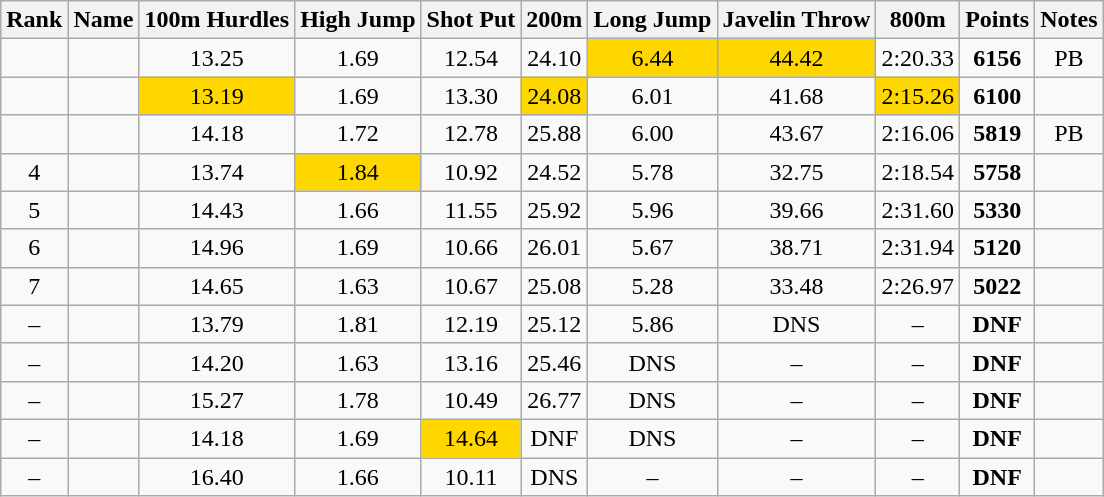<table class="wikitable sortable" style="text-align:center;">
<tr>
<th>Rank</th>
<th>Name</th>
<th>100m Hurdles</th>
<th>High Jump</th>
<th>Shot Put</th>
<th>200m</th>
<th>Long Jump</th>
<th>Javelin Throw</th>
<th>800m</th>
<th>Points</th>
<th>Notes</th>
</tr>
<tr>
<td></td>
<td align=left></td>
<td>13.25</td>
<td>1.69</td>
<td>12.54</td>
<td>24.10</td>
<td bgcolor=gold>6.44</td>
<td bgcolor=gold>44.42</td>
<td>2:20.33</td>
<td><strong>6156</strong></td>
<td>PB</td>
</tr>
<tr>
<td></td>
<td align=left></td>
<td bgcolor=gold>13.19</td>
<td>1.69</td>
<td>13.30</td>
<td bgcolor=gold>24.08</td>
<td>6.01</td>
<td>41.68</td>
<td bgcolor=gold>2:15.26</td>
<td><strong>6100</strong></td>
<td></td>
</tr>
<tr>
<td></td>
<td align=left></td>
<td>14.18</td>
<td>1.72</td>
<td>12.78</td>
<td>25.88</td>
<td>6.00</td>
<td>43.67</td>
<td>2:16.06</td>
<td><strong>5819</strong></td>
<td>PB</td>
</tr>
<tr>
<td>4</td>
<td align=left></td>
<td>13.74</td>
<td bgcolor=gold>1.84</td>
<td>10.92</td>
<td>24.52</td>
<td>5.78</td>
<td>32.75</td>
<td>2:18.54</td>
<td><strong>5758</strong></td>
<td></td>
</tr>
<tr>
<td>5</td>
<td align=left></td>
<td>14.43</td>
<td>1.66</td>
<td>11.55</td>
<td>25.92</td>
<td>5.96</td>
<td>39.66</td>
<td>2:31.60</td>
<td><strong>5330</strong></td>
<td></td>
</tr>
<tr>
<td>6</td>
<td align=left></td>
<td>14.96</td>
<td>1.69</td>
<td>10.66</td>
<td>26.01</td>
<td>5.67</td>
<td>38.71</td>
<td>2:31.94</td>
<td><strong>5120</strong></td>
<td></td>
</tr>
<tr>
<td>7</td>
<td align=left></td>
<td>14.65</td>
<td>1.63</td>
<td>10.67</td>
<td>25.08</td>
<td>5.28</td>
<td>33.48</td>
<td>2:26.97</td>
<td><strong>5022</strong></td>
<td></td>
</tr>
<tr>
<td>–</td>
<td align=left></td>
<td>13.79</td>
<td>1.81</td>
<td>12.19</td>
<td>25.12</td>
<td>5.86</td>
<td>DNS</td>
<td>–</td>
<td><strong>DNF</strong></td>
<td></td>
</tr>
<tr>
<td>–</td>
<td align=left></td>
<td>14.20</td>
<td>1.63</td>
<td>13.16</td>
<td>25.46</td>
<td>DNS</td>
<td>–</td>
<td>–</td>
<td><strong>DNF</strong></td>
<td></td>
</tr>
<tr>
<td>–</td>
<td align=left></td>
<td>15.27</td>
<td>1.78</td>
<td>10.49</td>
<td>26.77</td>
<td>DNS</td>
<td>–</td>
<td>–</td>
<td><strong>DNF</strong></td>
<td></td>
</tr>
<tr>
<td>–</td>
<td align=left></td>
<td>14.18</td>
<td>1.69</td>
<td bgcolor=gold>14.64</td>
<td>DNF</td>
<td>DNS</td>
<td>–</td>
<td>–</td>
<td><strong>DNF</strong></td>
<td></td>
</tr>
<tr>
<td>–</td>
<td align=left></td>
<td>16.40</td>
<td>1.66</td>
<td>10.11</td>
<td>DNS</td>
<td>–</td>
<td>–</td>
<td>–</td>
<td><strong>DNF</strong></td>
<td></td>
</tr>
</table>
